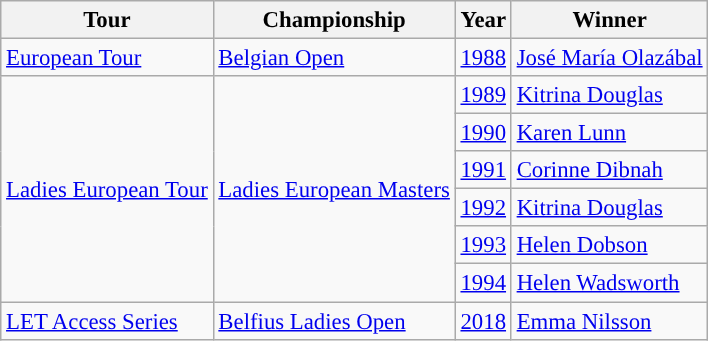<table class="sortable wikitable" style="font-size:95%">
<tr>
<th>Tour</th>
<th>Championship</th>
<th>Year</th>
<th>Winner</th>
</tr>
<tr>
<td><a href='#'>European Tour</a></td>
<td><a href='#'>Belgian Open</a></td>
<td align=center><a href='#'>1988</a></td>
<td> <a href='#'>José María Olazábal</a></td>
</tr>
<tr>
<td rowspan=6><a href='#'>Ladies European Tour</a></td>
<td rowspan=6><a href='#'>Ladies European Masters</a></td>
<td align=center><a href='#'>1989</a></td>
<td> <a href='#'>Kitrina Douglas</a></td>
</tr>
<tr>
<td align=center><a href='#'>1990</a></td>
<td> <a href='#'>Karen Lunn</a></td>
</tr>
<tr>
<td align=center><a href='#'>1991</a></td>
<td> <a href='#'>Corinne Dibnah</a></td>
</tr>
<tr>
<td align=center><a href='#'>1992</a></td>
<td> <a href='#'>Kitrina Douglas</a></td>
</tr>
<tr>
<td align=center><a href='#'>1993</a></td>
<td> <a href='#'>Helen Dobson</a></td>
</tr>
<tr>
<td align=center><a href='#'>1994</a></td>
<td> <a href='#'>Helen Wadsworth</a></td>
</tr>
<tr>
<td><a href='#'>LET Access Series</a></td>
<td><a href='#'>Belfius Ladies Open</a></td>
<td align=center><a href='#'>2018</a></td>
<td> <a href='#'>Emma Nilsson</a></td>
</tr>
</table>
